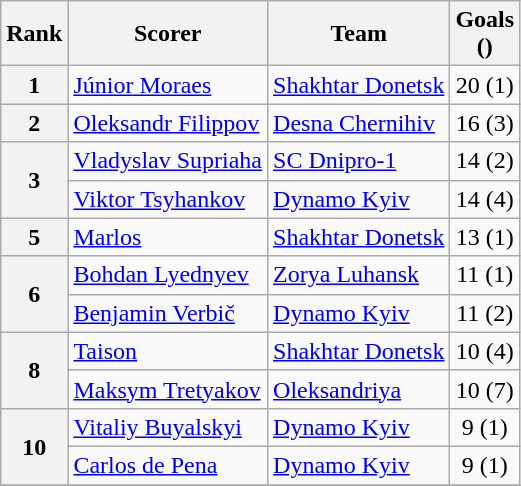<table class="wikitable">
<tr>
<th>Rank</th>
<th>Scorer</th>
<th>Team</th>
<th>Goals<br>()</th>
</tr>
<tr>
<th align=center rowspan=1>1</th>
<td> <a href='#'>Júnior Moraes</a></td>
<td><a href='#'>Shakhtar Donetsk</a></td>
<td align=center>20 (1)</td>
</tr>
<tr>
<th align=center rowspan=1>2</th>
<td> <a href='#'>Oleksandr Filippov</a></td>
<td><a href='#'>Desna Chernihiv</a></td>
<td align=center>16 (3)</td>
</tr>
<tr>
<th align=center rowspan=2>3</th>
<td> <a href='#'>Vladyslav Supriaha</a></td>
<td><a href='#'>SC Dnipro-1</a></td>
<td align=center>14 (2)</td>
</tr>
<tr>
<td> <a href='#'>Viktor Tsyhankov</a></td>
<td><a href='#'>Dynamo Kyiv</a></td>
<td align=center>14 (4)</td>
</tr>
<tr>
<th align=center rowspan=1>5</th>
<td> <a href='#'>Marlos</a></td>
<td><a href='#'>Shakhtar Donetsk</a></td>
<td align=center>13 (1)</td>
</tr>
<tr>
<th align=center rowspan=2>6</th>
<td> <a href='#'>Bohdan Lyednyev</a></td>
<td><a href='#'>Zorya Luhansk</a></td>
<td align=center>11 (1)</td>
</tr>
<tr>
<td> <a href='#'>Benjamin Verbič</a></td>
<td><a href='#'>Dynamo Kyiv</a></td>
<td align=center>11 (2)</td>
</tr>
<tr>
<th align=center rowspan=2>8</th>
<td> <a href='#'>Taison</a></td>
<td><a href='#'>Shakhtar Donetsk</a></td>
<td align=center>10 (4)</td>
</tr>
<tr>
<td> <a href='#'>Maksym Tretyakov</a></td>
<td><a href='#'>Oleksandriya</a></td>
<td align=center>10 (7)</td>
</tr>
<tr>
<th align=center rowspan=2>10</th>
<td> <a href='#'>Vitaliy Buyalskyi</a></td>
<td><a href='#'>Dynamo Kyiv</a></td>
<td align=center>9 (1)</td>
</tr>
<tr>
<td> <a href='#'>Carlos de Pena</a></td>
<td><a href='#'>Dynamo Kyiv</a></td>
<td align=center>9 (1)</td>
</tr>
<tr>
</tr>
</table>
